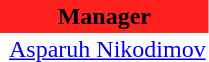<table class="toccolours" border="0" cellpadding="2" cellspacing="0" align="left" style="margin:0.5em;">
<tr>
<th colspan="2" align="center" bgcolor="#FF2020"><span>Manager</span></th>
</tr>
<tr>
<td></td>
<td> <a href='#'>Asparuh Nikodimov</a></td>
</tr>
</table>
